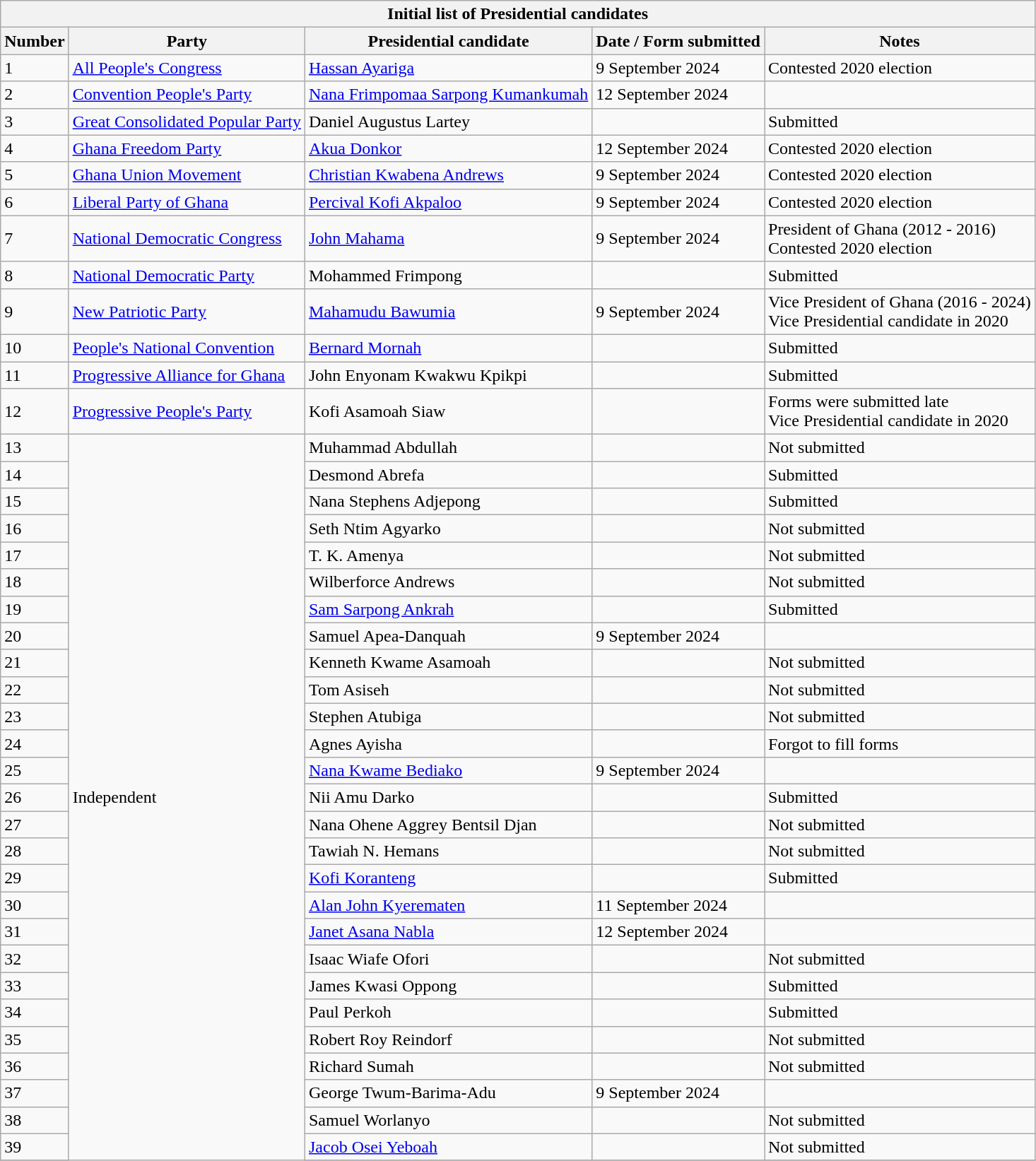<table class="wikitable">
<tr>
<th colspan=5>Initial list of Presidential candidates</th>
</tr>
<tr>
<th>Number</th>
<th>Party</th>
<th>Presidential candidate</th>
<th>Date / Form submitted</th>
<th>Notes</th>
</tr>
<tr>
<td>1</td>
<td><a href='#'>All People's Congress</a></td>
<td><a href='#'>Hassan Ayariga</a></td>
<td>9 September 2024</td>
<td>Contested 2020 election</td>
</tr>
<tr>
<td>2</td>
<td><a href='#'>Convention People's Party</a></td>
<td><a href='#'>Nana Frimpomaa Sarpong Kumankumah</a></td>
<td>12 September 2024</td>
<td></td>
</tr>
<tr>
<td>3</td>
<td><a href='#'>Great Consolidated Popular Party</a></td>
<td>Daniel Augustus Lartey</td>
<td></td>
<td>Submitted</td>
</tr>
<tr>
<td>4</td>
<td><a href='#'>Ghana Freedom Party</a></td>
<td><a href='#'>Akua Donkor</a></td>
<td>12 September 2024</td>
<td>Contested 2020 election</td>
</tr>
<tr>
<td>5</td>
<td><a href='#'>Ghana Union Movement</a></td>
<td><a href='#'>Christian Kwabena Andrews</a></td>
<td>9 September 2024</td>
<td>Contested 2020 election</td>
</tr>
<tr>
<td>6</td>
<td><a href='#'>Liberal Party of Ghana</a></td>
<td><a href='#'>Percival Kofi Akpaloo</a></td>
<td>9 September 2024</td>
<td>Contested 2020 election</td>
</tr>
<tr>
<td>7</td>
<td><a href='#'>National Democratic Congress</a></td>
<td><a href='#'>John Mahama</a></td>
<td>9 September 2024</td>
<td>President of Ghana (2012 - 2016)<br>Contested 2020 election</td>
</tr>
<tr>
<td>8</td>
<td><a href='#'>National Democratic Party</a></td>
<td>Mohammed Frimpong</td>
<td></td>
<td>Submitted</td>
</tr>
<tr>
<td>9</td>
<td><a href='#'>New Patriotic Party</a></td>
<td><a href='#'>Mahamudu Bawumia</a></td>
<td>9 September 2024</td>
<td>Vice President of Ghana (2016 - 2024)<br>Vice Presidential candidate in 2020</td>
</tr>
<tr>
<td>10</td>
<td><a href='#'>People's National Convention</a></td>
<td><a href='#'>Bernard Mornah</a></td>
<td></td>
<td>Submitted</td>
</tr>
<tr>
<td>11</td>
<td><a href='#'>Progressive Alliance for Ghana</a></td>
<td>John Enyonam Kwakwu Kpikpi</td>
<td></td>
<td>Submitted</td>
</tr>
<tr>
<td>12</td>
<td><a href='#'>Progressive People's Party</a></td>
<td>Kofi Asamoah Siaw</td>
<td></td>
<td>Forms were submitted late<br>Vice Presidential candidate in 2020</td>
</tr>
<tr>
<td>13</td>
<td rowspan=28>Independent</td>
<td>Muhammad Abdullah</td>
<td></td>
<td>Not submitted</td>
</tr>
<tr>
<td>14</td>
<td>Desmond Abrefa</td>
<td></td>
<td>Submitted</td>
</tr>
<tr>
<td>15</td>
<td>Nana Stephens Adjepong</td>
<td></td>
<td>Submitted</td>
</tr>
<tr>
<td>16</td>
<td>Seth Ntim Agyarko</td>
<td></td>
<td>Not submitted</td>
</tr>
<tr>
<td>17</td>
<td>T. K. Amenya</td>
<td></td>
<td>Not submitted</td>
</tr>
<tr>
<td>18</td>
<td>Wilberforce Andrews</td>
<td></td>
<td>Not submitted</td>
</tr>
<tr>
<td>19</td>
<td><a href='#'>Sam Sarpong Ankrah</a></td>
<td></td>
<td>Submitted</td>
</tr>
<tr>
<td>20</td>
<td>Samuel Apea-Danquah</td>
<td>9 September 2024</td>
<td></td>
</tr>
<tr>
<td>21</td>
<td>Kenneth Kwame Asamoah</td>
<td></td>
<td>Not submitted</td>
</tr>
<tr>
<td>22</td>
<td>Tom Asiseh</td>
<td></td>
<td>Not submitted</td>
</tr>
<tr>
<td>23</td>
<td>Stephen Atubiga</td>
<td></td>
<td>Not submitted</td>
</tr>
<tr>
<td>24</td>
<td>Agnes Ayisha</td>
<td></td>
<td>Forgot to fill forms</td>
</tr>
<tr>
<td>25</td>
<td><a href='#'>Nana Kwame Bediako</a></td>
<td>9 September 2024</td>
<td></td>
</tr>
<tr>
<td>26</td>
<td>Nii Amu Darko</td>
<td></td>
<td>Submitted</td>
</tr>
<tr>
<td>27</td>
<td>Nana Ohene Aggrey Bentsil Djan</td>
<td></td>
<td>Not submitted</td>
</tr>
<tr>
<td>28</td>
<td>Tawiah N. Hemans</td>
<td></td>
<td>Not submitted</td>
</tr>
<tr>
<td>29</td>
<td><a href='#'>Kofi Koranteng</a></td>
<td></td>
<td>Submitted</td>
</tr>
<tr>
<td>30</td>
<td><a href='#'>Alan John Kyerematen</a></td>
<td>11 September 2024</td>
<td></td>
</tr>
<tr>
<td>31</td>
<td><a href='#'>Janet Asana Nabla</a></td>
<td>12 September 2024</td>
<td></td>
</tr>
<tr>
<td>32</td>
<td>Isaac Wiafe Ofori</td>
<td></td>
<td>Not submitted</td>
</tr>
<tr>
<td>33</td>
<td>James Kwasi Oppong</td>
<td></td>
<td>Submitted</td>
</tr>
<tr>
<td>34</td>
<td>Paul Perkoh</td>
<td></td>
<td>Submitted</td>
</tr>
<tr>
<td>35</td>
<td>Robert Roy Reindorf</td>
<td></td>
<td>Not submitted</td>
</tr>
<tr>
<td>36</td>
<td>Richard Sumah</td>
<td></td>
<td>Not submitted</td>
</tr>
<tr>
<td>37</td>
<td>George Twum-Barima-Adu</td>
<td>9 September 2024</td>
<td></td>
</tr>
<tr>
<td>38</td>
<td>Samuel Worlanyo</td>
<td></td>
<td>Not submitted</td>
</tr>
<tr>
<td>39</td>
<td><a href='#'>Jacob Osei Yeboah</a></td>
<td></td>
<td>Not submitted</td>
</tr>
<tr>
</tr>
</table>
